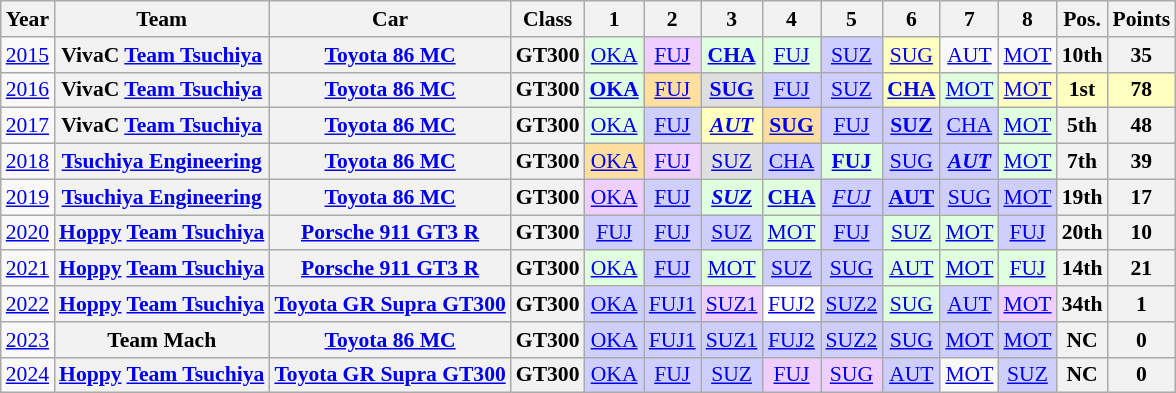<table class="wikitable" border="1" style="text-align:center; font-size:90%;">
<tr>
<th>Year</th>
<th>Team</th>
<th>Car</th>
<th>Class</th>
<th>1</th>
<th>2</th>
<th>3</th>
<th>4</th>
<th>5</th>
<th>6</th>
<th>7</th>
<th>8</th>
<th>Pos.</th>
<th>Points</th>
</tr>
<tr>
<td><a href='#'>2015</a></td>
<th>VivaC <a href='#'>Team Tsuchiya</a></th>
<th><a href='#'>Toyota 86 MC</a></th>
<th>GT300</th>
<td style="background:#DFFFDF;"><a href='#'>OKA</a><br></td>
<td style="background:#EFCFFF;"><a href='#'>FUJ</a><br></td>
<td style="background:#DFFFDF;"><strong><a href='#'>CHA</a></strong><br></td>
<td style="background:#DFFFDF;"><a href='#'>FUJ</a><br></td>
<td style="background:#CFCFFF;"><a href='#'>SUZ</a><br></td>
<td style="background:#FFFFBF;"><a href='#'>SUG</a><br></td>
<td style="background:#;"><a href='#'>AUT</a></td>
<td style="background:#;"><a href='#'>MOT</a></td>
<th>10th</th>
<th>35</th>
</tr>
<tr>
<td><a href='#'>2016</a></td>
<th>VivaC <a href='#'>Team Tsuchiya</a></th>
<th><a href='#'>Toyota 86 MC</a></th>
<th>GT300</th>
<td style="background:#DFFFDF;"><a href='#'><strong>OKA</strong></a><br></td>
<td style="background:#FFDF9F;"><a href='#'>FUJ</a><br></td>
<td style="background:#DFDFDF;"><a href='#'><strong>SUG</strong></a><br></td>
<td style="background:#CFCFFF;"><a href='#'>FUJ</a><br></td>
<td style="background:#CFCFFF;"><a href='#'>SUZ</a><br></td>
<td style="background:#FFFFBF;"><a href='#'><strong>CHA</strong></a><br></td>
<td style="background:#DFFFDF;"><a href='#'>MOT</a><br></td>
<td style="background:#FFFFBF;"><a href='#'>MOT</a><br></td>
<th style="background:#FFFFBF;">1st</th>
<th style="background:#FFFFBF;">78</th>
</tr>
<tr>
<td><a href='#'>2017</a></td>
<th>VivaC <a href='#'>Team Tsuchiya</a></th>
<th><a href='#'>Toyota 86 MC</a></th>
<th>GT300</th>
<td style="background:#DFFFDF;"><a href='#'>OKA</a><br></td>
<td style="background:#CFCFFF;"><a href='#'>FUJ</a><br></td>
<td style="background:#FFFFBF;"><a href='#'><strong><em>AUT</em></strong></a><br></td>
<td style="background:#FFDF9F;"><strong><a href='#'>SUG</a></strong><br></td>
<td style="background:#CFCFFF;"><a href='#'>FUJ</a><br></td>
<td style="background:#CFCFFF;"><a href='#'><strong>SUZ</strong></a><br></td>
<td style="background:#CFCFFF;"><a href='#'>CHA</a><br></td>
<td style="background:#DFFFDF;"><a href='#'>MOT</a><br></td>
<th>5th</th>
<th>48</th>
</tr>
<tr>
<td><a href='#'>2018</a></td>
<th><a href='#'>Tsuchiya Engineering</a></th>
<th><a href='#'>Toyota 86 MC</a></th>
<th>GT300</th>
<td style="background:#FFDF9F;"><a href='#'>OKA</a><br></td>
<td style="background:#EFCFFF;"><a href='#'>FUJ</a><br></td>
<td style="background:#DFDFDF;"><a href='#'>SUZ</a><br></td>
<td style="background:#CFCFFF;"><a href='#'>CHA</a><br></td>
<td style="background:#DFFFDF;"><a href='#'><strong>FUJ</strong></a><br></td>
<td style="background:#CFCFFF;"><a href='#'>SUG</a><br></td>
<td style="background:#CFCFFF;"><strong><a href='#'><em>AUT</em></a></strong><br></td>
<td style="background:#DFFFDF;"><a href='#'>MOT</a><br></td>
<th>7th</th>
<th>39</th>
</tr>
<tr>
<td><a href='#'>2019</a></td>
<th><a href='#'>Tsuchiya Engineering</a></th>
<th><a href='#'>Toyota 86 MC</a></th>
<th>GT300</th>
<td style="background:#EFCFFF;"><a href='#'>OKA</a><br></td>
<td style="background:#CFCFFF;"><a href='#'>FUJ</a><br></td>
<td style="background:#DFFFDF;"><strong><em><a href='#'>SUZ</a></em></strong><br></td>
<td style="background:#DFFFDF;"><strong><a href='#'>CHA</a></strong><br></td>
<td style="background:#CFCFFF;"><a href='#'><em>FUJ</em></a><br></td>
<td style="background:#CFCFFF;"><a href='#'><strong>AUT</strong></a><br></td>
<td style="background:#CFCFFF;"><a href='#'>SUG</a><br></td>
<td style="background:#CFCFFF;"><a href='#'>MOT</a><br></td>
<th>19th</th>
<th>17</th>
</tr>
<tr>
<td><a href='#'>2020</a></td>
<th><a href='#'>Hoppy</a> <a href='#'>Team Tsuchiya</a></th>
<th><a href='#'>Porsche 911 GT3 R</a></th>
<th>GT300</th>
<td style="background:#CFCFFF;"><a href='#'>FUJ</a><br></td>
<td style="background:#CFCFFF;"><a href='#'>FUJ</a><br></td>
<td style="background:#CFCFFF;"><a href='#'>SUZ</a><br></td>
<td style="background:#DFFFDF;"><a href='#'>MOT</a><br></td>
<td style="background:#CFCFFF;"><a href='#'>FUJ</a><br></td>
<td style="background:#DFFFDF;"><a href='#'>SUZ</a><br></td>
<td style="background:#DFFFDF;"><a href='#'>MOT</a><br></td>
<td style="background:#CFCFFF;"><a href='#'>FUJ</a><br></td>
<th>20th</th>
<th>10</th>
</tr>
<tr>
<td><a href='#'>2021</a></td>
<th><a href='#'>Hoppy</a> <a href='#'>Team Tsuchiya</a></th>
<th><a href='#'>Porsche 911 GT3 R</a></th>
<th>GT300</th>
<td style="background:#DFFFDF;"><a href='#'>OKA</a><br></td>
<td style="background:#CFCFFF;"><a href='#'>FUJ</a><br></td>
<td style="background:#DFFFDF;"><a href='#'>MOT</a><br></td>
<td style="background:#CFCFFF;"><a href='#'>SUZ</a><br></td>
<td style="background:#CFCFFF;"><a href='#'>SUG</a><br></td>
<td style="background:#DFFFDF;"><a href='#'>AUT</a><br></td>
<td style="background:#DFFFDF;"><a href='#'>MOT</a><br></td>
<td style="background:#DFFFDF;"><a href='#'>FUJ</a><br></td>
<th>14th</th>
<th>21</th>
</tr>
<tr>
<td><a href='#'>2022</a></td>
<th><a href='#'>Hoppy</a> <a href='#'>Team Tsuchiya</a></th>
<th><a href='#'>Toyota GR Supra GT300</a></th>
<th>GT300</th>
<td style="background:#CFCFFF;"><a href='#'>OKA</a><br></td>
<td style="background:#CFCFFF;"><a href='#'>FUJ1</a><br></td>
<td style="background:#EFCFFF;"><a href='#'>SUZ1</a><br></td>
<td style="background:#FFFFFF;"><a href='#'>FUJ2</a><br></td>
<td style="background:#CFCFFF;"><a href='#'>SUZ2</a><br></td>
<td style="background:#DFFFDF;"><a href='#'>SUG</a><br></td>
<td style="background:#CFCFFF;"><a href='#'>AUT</a><br></td>
<td style="background:#EFCFFF;"><a href='#'>MOT</a><br></td>
<th>34th</th>
<th>1</th>
</tr>
<tr>
<td><a href='#'>2023</a></td>
<th>Team Mach</th>
<th><a href='#'>Toyota 86 MC</a></th>
<th>GT300</th>
<td style="background:#CFCFFF;"><a href='#'>OKA</a><br></td>
<td style="background:#CFCFFF;"><a href='#'>FUJ1</a><br></td>
<td style="background:#CFCFFF;"><a href='#'>SUZ1</a><br></td>
<td style="background:#CFCFFF;"><a href='#'>FUJ2</a><br></td>
<td style="background:#CFCFFF;"><a href='#'>SUZ2</a><br></td>
<td style="background:#CFCFFF;"><a href='#'>SUG</a><br></td>
<td style="background:#CFCFFF;"><a href='#'>MOT</a><br></td>
<td style="background:#CFCFFF;"><a href='#'>MOT</a><br></td>
<th>NC</th>
<th>0</th>
</tr>
<tr>
<td><a href='#'>2024</a></td>
<th><a href='#'>Hoppy</a> <a href='#'>Team Tsuchiya</a></th>
<th><a href='#'>Toyota GR Supra GT300</a></th>
<th>GT300</th>
<td style="background:#CFCFFF;"><a href='#'>OKA</a><br></td>
<td style="background:#CFCFFF;"><a href='#'>FUJ</a><br></td>
<td style="background:#CFCFFF;"><a href='#'>SUZ</a><br></td>
<td style="background:#EFCFFF;"><a href='#'>FUJ</a><br></td>
<td style="background:#EFCFFF;"><a href='#'>SUG</a><br></td>
<td style="background:#CFCFFF;"><a href='#'>AUT</a><br></td>
<td style="background:#;EFCFFF"><a href='#'>MOT</a><br></td>
<td style="background:#CFCFFF;"><a href='#'>SUZ</a><br></td>
<th>NC</th>
<th>0</th>
</tr>
</table>
